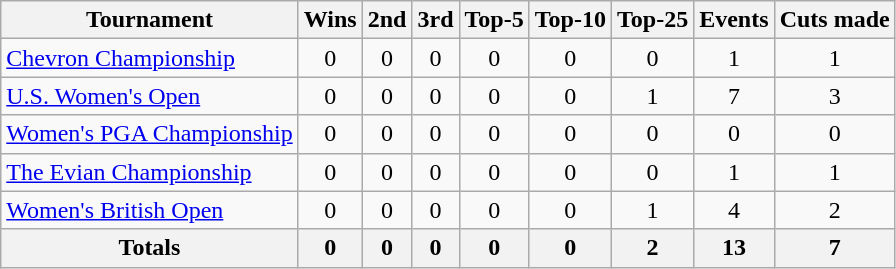<table class=wikitable style=text-align:center>
<tr>
<th>Tournament</th>
<th>Wins</th>
<th>2nd</th>
<th>3rd</th>
<th>Top-5</th>
<th>Top-10</th>
<th>Top-25</th>
<th>Events</th>
<th>Cuts made</th>
</tr>
<tr>
<td align=left><a href='#'>Chevron Championship</a></td>
<td>0</td>
<td>0</td>
<td>0</td>
<td>0</td>
<td>0</td>
<td>0</td>
<td>1</td>
<td>1</td>
</tr>
<tr>
<td align=left><a href='#'>U.S. Women's Open</a></td>
<td>0</td>
<td>0</td>
<td>0</td>
<td>0</td>
<td>0</td>
<td>1</td>
<td>7</td>
<td>3</td>
</tr>
<tr>
<td align=left><a href='#'>Women's PGA Championship</a></td>
<td>0</td>
<td>0</td>
<td>0</td>
<td>0</td>
<td>0</td>
<td>0</td>
<td>0</td>
<td>0</td>
</tr>
<tr>
<td align=left><a href='#'>The Evian Championship</a></td>
<td>0</td>
<td>0</td>
<td>0</td>
<td>0</td>
<td>0</td>
<td>0</td>
<td>1</td>
<td>1</td>
</tr>
<tr>
<td align=left><a href='#'>Women's British Open</a></td>
<td>0</td>
<td>0</td>
<td>0</td>
<td>0</td>
<td>0</td>
<td>1</td>
<td>4</td>
<td>2</td>
</tr>
<tr>
<th>Totals</th>
<th>0</th>
<th>0</th>
<th>0</th>
<th>0</th>
<th>0</th>
<th>2</th>
<th>13</th>
<th>7</th>
</tr>
</table>
